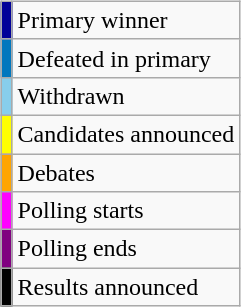<table class="wikitable"  style="float:right; margin:11px">
<tr>
<td style="background:#000099;"></td>
<td>Primary winner</td>
</tr>
<tr>
<td style="background:#0077be;"></td>
<td>Defeated in primary</td>
</tr>
<tr>
<td style="background:#87ceeb;"></td>
<td>Withdrawn</td>
</tr>
<tr>
<td style="background:yellow;"></td>
<td>Candidates announced</td>
</tr>
<tr>
<td style="background:orange;"></td>
<td>Debates</td>
</tr>
<tr>
<td style="background:magenta;"></td>
<td>Polling starts</td>
</tr>
<tr>
<td style="background:purple;"></td>
<td>Polling ends</td>
</tr>
<tr>
<td style="background:black;"></td>
<td>Results announced</td>
</tr>
</table>
